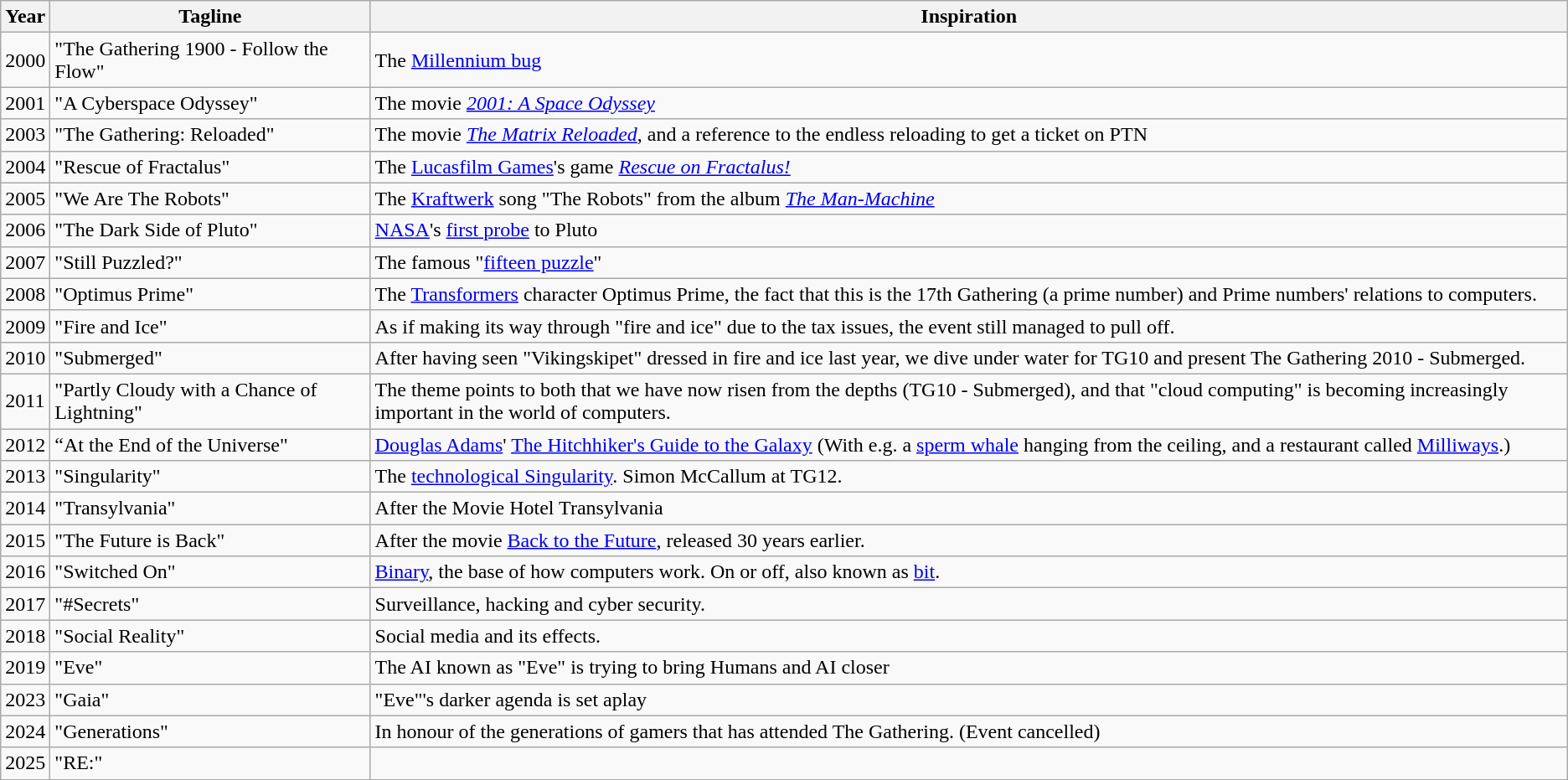<table class="wikitable">
<tr>
<th>Year</th>
<th>Tagline</th>
<th>Inspiration</th>
</tr>
<tr>
<td>2000</td>
<td>"The Gathering 1900 - Follow the Flow"</td>
<td>The <a href='#'>Millennium bug</a></td>
</tr>
<tr>
<td>2001</td>
<td>"A Cyberspace Odyssey"</td>
<td>The movie <em><a href='#'>2001: A Space Odyssey</a></em></td>
</tr>
<tr>
<td>2003</td>
<td>"The Gathering: Reloaded"</td>
<td>The movie <em><a href='#'>The Matrix Reloaded</a></em>, and a reference to the endless reloading to get a ticket on PTN</td>
</tr>
<tr>
<td>2004</td>
<td>"Rescue of Fractalus"</td>
<td>The <a href='#'>Lucasfilm Games</a>'s game <em><a href='#'>Rescue on Fractalus!</a></em></td>
</tr>
<tr>
<td>2005</td>
<td>"We Are The Robots"</td>
<td>The <a href='#'>Kraftwerk</a> song "The Robots" from the album <em><a href='#'>The Man-Machine</a></em></td>
</tr>
<tr>
<td>2006</td>
<td>"The Dark Side of Pluto"</td>
<td><a href='#'>NASA</a>'s <a href='#'>first probe</a> to Pluto</td>
</tr>
<tr>
<td>2007</td>
<td>"Still Puzzled?"</td>
<td>The famous "<a href='#'>fifteen puzzle</a>"</td>
</tr>
<tr>
<td>2008</td>
<td>"Optimus Prime"</td>
<td>The <a href='#'>Transformers</a> character Optimus Prime, the fact that this is the 17th Gathering (a prime number) and Prime numbers' relations to computers.</td>
</tr>
<tr>
<td>2009</td>
<td>"Fire and Ice"</td>
<td>As if making its way through "fire and ice" due to the tax issues, the event still managed to pull off.</td>
</tr>
<tr>
<td>2010</td>
<td>"Submerged"</td>
<td>After having seen "Vikingskipet" dressed in fire and ice last year, we dive under water for TG10 and present The Gathering 2010 - Submerged.</td>
</tr>
<tr>
<td>2011</td>
<td>"Partly Cloudy with a Chance of Lightning"</td>
<td>The theme points to both that we have now risen from the depths (TG10 - Submerged), and that "cloud computing" is becoming increasingly important in the world of computers.</td>
</tr>
<tr>
<td>2012</td>
<td>“At the End of the Universe"</td>
<td><a href='#'>Douglas Adams</a>' <a href='#'>The Hitchhiker's Guide to the Galaxy</a> (With e.g. a <a href='#'>sperm whale</a> hanging from the ceiling, and a restaurant called <a href='#'>Milliways</a>.)</td>
</tr>
<tr>
<td>2013</td>
<td>"Singularity"</td>
<td>The <a href='#'>technological Singularity</a>. Simon McCallum at TG12.</td>
</tr>
<tr>
<td>2014</td>
<td>"Transylvania"</td>
<td>After the Movie Hotel Transylvania</td>
</tr>
<tr>
<td>2015</td>
<td>"The Future is Back"</td>
<td>After the movie <a href='#'>Back to the Future</a>, released 30 years earlier.</td>
</tr>
<tr>
<td>2016</td>
<td>"Switched On"</td>
<td><a href='#'>Binary</a>, the base of how computers work. On or off, also known as <a href='#'>bit</a>.</td>
</tr>
<tr>
<td>2017</td>
<td>"#Secrets"</td>
<td>Surveillance, hacking and cyber security.</td>
</tr>
<tr>
<td>2018</td>
<td>"Social Reality"</td>
<td>Social media and its effects.</td>
</tr>
<tr>
<td>2019</td>
<td>"Eve"</td>
<td>The AI known as "Eve" is trying to bring Humans and AI closer</td>
</tr>
<tr>
<td>2023</td>
<td>"Gaia"</td>
<td>"Eve"'s darker agenda is set aplay</td>
</tr>
<tr>
<td>2024</td>
<td>"Generations"</td>
<td>In honour of the generations of gamers that has attended The Gathering. (Event cancelled)</td>
</tr>
<tr>
<td>2025</td>
<td>"RE:"</td>
<td></td>
</tr>
</table>
